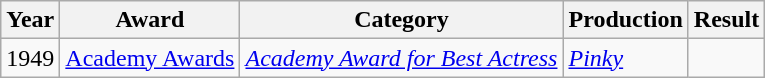<table class="wikitable sortable">
<tr>
<th>Year</th>
<th>Award</th>
<th>Category</th>
<th>Production</th>
<th>Result</th>
</tr>
<tr>
<td>1949</td>
<td><a href='#'>Academy Awards</a></td>
<td><em><a href='#'>Academy Award for Best Actress</a></em></td>
<td><em><a href='#'>Pinky</a></em></td>
<td></td>
</tr>
</table>
